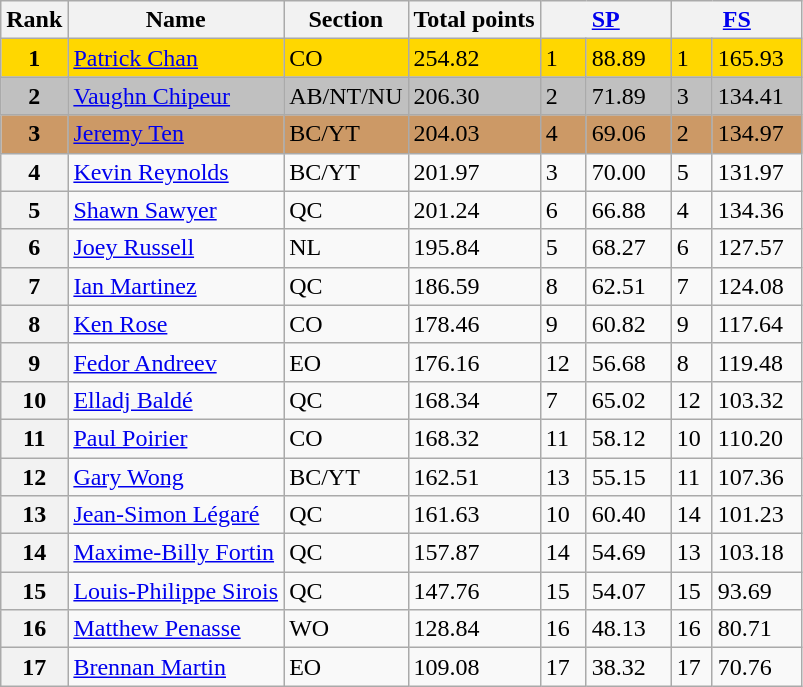<table class="wikitable sortable">
<tr>
<th>Rank</th>
<th>Name</th>
<th>Section</th>
<th>Total points</th>
<th colspan="2" width="80px"><a href='#'>SP</a></th>
<th colspan="2" width="80px"><a href='#'>FS</a></th>
</tr>
<tr bgcolor="gold">
<td align="center"><strong>1</strong></td>
<td><a href='#'>Patrick Chan</a></td>
<td>CO</td>
<td>254.82</td>
<td>1</td>
<td>88.89</td>
<td>1</td>
<td>165.93</td>
</tr>
<tr bgcolor="silver">
<td align="center"><strong>2</strong></td>
<td><a href='#'>Vaughn Chipeur</a></td>
<td>AB/NT/NU</td>
<td>206.30</td>
<td>2</td>
<td>71.89</td>
<td>3</td>
<td>134.41</td>
</tr>
<tr bgcolor="cc9966">
<td align="center"><strong>3</strong></td>
<td><a href='#'>Jeremy Ten</a></td>
<td>BC/YT</td>
<td>204.03</td>
<td>4</td>
<td>69.06</td>
<td>2</td>
<td>134.97</td>
</tr>
<tr>
<th>4</th>
<td><a href='#'>Kevin Reynolds</a></td>
<td>BC/YT</td>
<td>201.97</td>
<td>3</td>
<td>70.00</td>
<td>5</td>
<td>131.97</td>
</tr>
<tr>
<th>5</th>
<td><a href='#'>Shawn Sawyer</a></td>
<td>QC</td>
<td>201.24</td>
<td>6</td>
<td>66.88</td>
<td>4</td>
<td>134.36</td>
</tr>
<tr>
<th>6</th>
<td><a href='#'>Joey Russell</a></td>
<td>NL</td>
<td>195.84</td>
<td>5</td>
<td>68.27</td>
<td>6</td>
<td>127.57</td>
</tr>
<tr>
<th>7</th>
<td><a href='#'>Ian Martinez</a></td>
<td>QC</td>
<td>186.59</td>
<td>8</td>
<td>62.51</td>
<td>7</td>
<td>124.08</td>
</tr>
<tr>
<th>8</th>
<td><a href='#'>Ken Rose</a></td>
<td>CO</td>
<td>178.46</td>
<td>9</td>
<td>60.82</td>
<td>9</td>
<td>117.64</td>
</tr>
<tr>
<th>9</th>
<td><a href='#'>Fedor Andreev</a></td>
<td>EO</td>
<td>176.16</td>
<td>12</td>
<td>56.68</td>
<td>8</td>
<td>119.48</td>
</tr>
<tr>
<th>10</th>
<td><a href='#'>Elladj Baldé</a></td>
<td>QC</td>
<td>168.34</td>
<td>7</td>
<td>65.02</td>
<td>12</td>
<td>103.32</td>
</tr>
<tr>
<th>11</th>
<td><a href='#'>Paul Poirier</a></td>
<td>CO</td>
<td>168.32</td>
<td>11</td>
<td>58.12</td>
<td>10</td>
<td>110.20</td>
</tr>
<tr>
<th>12</th>
<td><a href='#'>Gary Wong</a></td>
<td>BC/YT</td>
<td>162.51</td>
<td>13</td>
<td>55.15</td>
<td>11</td>
<td>107.36</td>
</tr>
<tr>
<th>13</th>
<td><a href='#'>Jean-Simon Légaré</a></td>
<td>QC</td>
<td>161.63</td>
<td>10</td>
<td>60.40</td>
<td>14</td>
<td>101.23</td>
</tr>
<tr>
<th>14</th>
<td><a href='#'>Maxime-Billy Fortin</a></td>
<td>QC</td>
<td>157.87</td>
<td>14</td>
<td>54.69</td>
<td>13</td>
<td>103.18</td>
</tr>
<tr>
<th>15</th>
<td><a href='#'>Louis-Philippe Sirois</a></td>
<td>QC</td>
<td>147.76</td>
<td>15</td>
<td>54.07</td>
<td>15</td>
<td>93.69</td>
</tr>
<tr>
<th>16</th>
<td><a href='#'>Matthew Penasse</a></td>
<td>WO</td>
<td>128.84</td>
<td>16</td>
<td>48.13</td>
<td>16</td>
<td>80.71</td>
</tr>
<tr>
<th>17</th>
<td><a href='#'>Brennan Martin</a></td>
<td>EO</td>
<td>109.08</td>
<td>17</td>
<td>38.32</td>
<td>17</td>
<td>70.76</td>
</tr>
</table>
